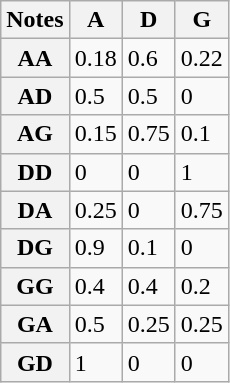<table class="wikitable" style="float: left; margin-left: 1em">
<tr>
<th>Notes</th>
<th>A</th>
<th>D</th>
<th>G</th>
</tr>
<tr>
<th>AA</th>
<td>0.18</td>
<td>0.6</td>
<td>0.22</td>
</tr>
<tr>
<th>AD</th>
<td>0.5</td>
<td>0.5</td>
<td>0</td>
</tr>
<tr>
<th>AG</th>
<td>0.15</td>
<td>0.75</td>
<td>0.1</td>
</tr>
<tr>
<th>DD</th>
<td>0</td>
<td>0</td>
<td>1</td>
</tr>
<tr>
<th>DA</th>
<td>0.25</td>
<td>0</td>
<td>0.75</td>
</tr>
<tr>
<th>DG</th>
<td>0.9</td>
<td>0.1</td>
<td>0</td>
</tr>
<tr>
<th>GG</th>
<td>0.4</td>
<td>0.4</td>
<td>0.2</td>
</tr>
<tr>
<th>GA</th>
<td>0.5</td>
<td>0.25</td>
<td>0.25</td>
</tr>
<tr>
<th>GD</th>
<td>1</td>
<td>0</td>
<td>0</td>
</tr>
</table>
